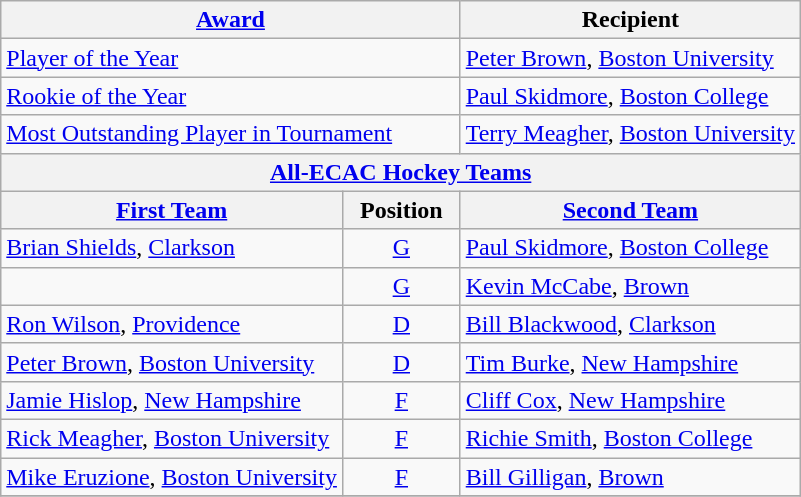<table class="wikitable">
<tr>
<th colspan=2><a href='#'>Award</a></th>
<th>Recipient</th>
</tr>
<tr>
<td colspan=2><a href='#'>Player of the Year</a></td>
<td><a href='#'>Peter Brown</a>, <a href='#'>Boston University</a></td>
</tr>
<tr>
<td colspan=2><a href='#'>Rookie of the Year</a></td>
<td><a href='#'>Paul Skidmore</a>, <a href='#'>Boston College</a></td>
</tr>
<tr>
<td colspan=2><a href='#'>Most Outstanding Player in Tournament</a></td>
<td><a href='#'>Terry Meagher</a>, <a href='#'>Boston University</a></td>
</tr>
<tr>
<th colspan=3><a href='#'>All-ECAC Hockey Teams</a></th>
</tr>
<tr>
<th><a href='#'>First Team</a></th>
<th>  Position  </th>
<th><a href='#'>Second Team</a></th>
</tr>
<tr>
<td><a href='#'>Brian Shields</a>, <a href='#'>Clarkson</a></td>
<td align=center><a href='#'>G</a></td>
<td><a href='#'>Paul Skidmore</a>, <a href='#'>Boston College</a></td>
</tr>
<tr>
<td></td>
<td align=center><a href='#'>G</a></td>
<td><a href='#'>Kevin McCabe</a>, <a href='#'>Brown</a></td>
</tr>
<tr>
<td><a href='#'>Ron Wilson</a>, <a href='#'>Providence</a></td>
<td align=center><a href='#'>D</a></td>
<td><a href='#'>Bill Blackwood</a>, <a href='#'>Clarkson</a></td>
</tr>
<tr>
<td><a href='#'>Peter Brown</a>, <a href='#'>Boston University</a></td>
<td align=center><a href='#'>D</a></td>
<td><a href='#'>Tim Burke</a>, <a href='#'>New Hampshire</a></td>
</tr>
<tr>
<td><a href='#'>Jamie Hislop</a>, <a href='#'>New Hampshire</a></td>
<td align=center><a href='#'>F</a></td>
<td><a href='#'>Cliff Cox</a>, <a href='#'>New Hampshire</a></td>
</tr>
<tr>
<td><a href='#'>Rick Meagher</a>, <a href='#'>Boston University</a></td>
<td align=center><a href='#'>F</a></td>
<td><a href='#'>Richie Smith</a>, <a href='#'>Boston College</a></td>
</tr>
<tr>
<td><a href='#'>Mike Eruzione</a>, <a href='#'>Boston University</a></td>
<td align=center><a href='#'>F</a></td>
<td><a href='#'>Bill Gilligan</a>, <a href='#'>Brown</a></td>
</tr>
<tr>
</tr>
</table>
